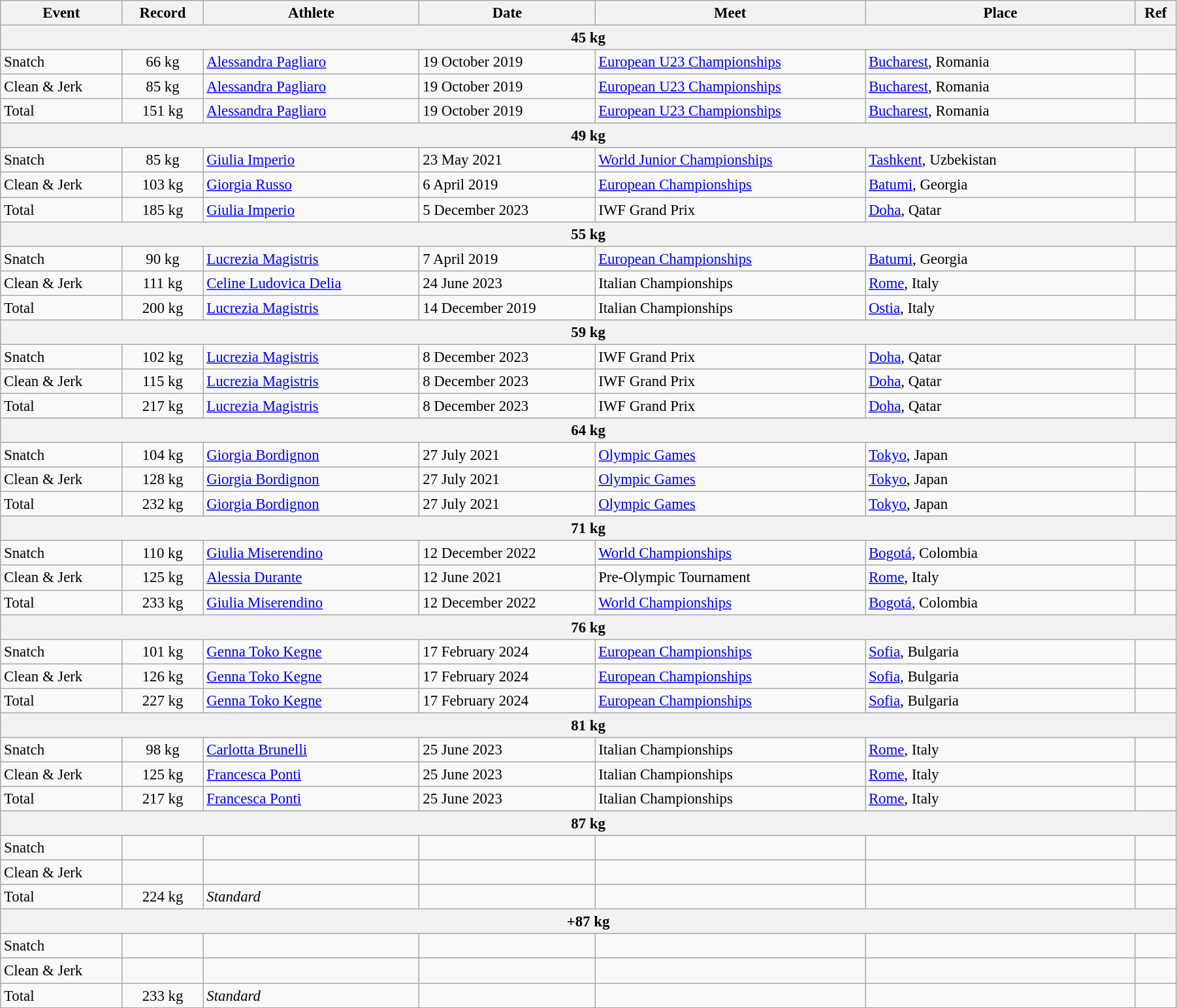<table class="wikitable" style="font-size:95%; width: 95%;">
<tr>
<th width=9%>Event</th>
<th width=6%>Record</th>
<th width=16%>Athlete</th>
<th width=13%>Date</th>
<th width=20%>Meet</th>
<th width=20%>Place</th>
<th width=3%>Ref</th>
</tr>
<tr bgcolor="#DDDDDD">
<th colspan="7">45 kg</th>
</tr>
<tr>
<td>Snatch</td>
<td align="center">66 kg</td>
<td><a href='#'>Alessandra Pagliaro</a></td>
<td>19 October 2019</td>
<td><a href='#'>European U23 Championships</a></td>
<td><a href='#'>Bucharest</a>, Romania</td>
<td></td>
</tr>
<tr>
<td>Clean & Jerk</td>
<td align="center">85 kg</td>
<td><a href='#'>Alessandra Pagliaro</a></td>
<td>19 October 2019</td>
<td><a href='#'>European U23 Championships</a></td>
<td><a href='#'>Bucharest</a>, Romania</td>
<td></td>
</tr>
<tr>
<td>Total</td>
<td align="center">151 kg</td>
<td><a href='#'>Alessandra Pagliaro</a></td>
<td>19 October 2019</td>
<td><a href='#'>European U23 Championships</a></td>
<td><a href='#'>Bucharest</a>, Romania</td>
<td></td>
</tr>
<tr bgcolor="#DDDDDD">
<th colspan="7">49 kg</th>
</tr>
<tr>
<td>Snatch</td>
<td align="center">85 kg</td>
<td><a href='#'>Giulia Imperio</a></td>
<td>23 May 2021</td>
<td><a href='#'>World  Junior Championships</a></td>
<td><a href='#'>Tashkent</a>, Uzbekistan</td>
<td></td>
</tr>
<tr>
<td>Clean & Jerk</td>
<td align="center">103 kg</td>
<td><a href='#'>Giorgia Russo</a></td>
<td>6 April 2019</td>
<td><a href='#'>European Championships</a></td>
<td><a href='#'>Batumi</a>, Georgia</td>
<td></td>
</tr>
<tr>
<td>Total</td>
<td align="center">185 kg</td>
<td><a href='#'>Giulia Imperio</a></td>
<td>5 December 2023</td>
<td>IWF Grand Prix</td>
<td><a href='#'>Doha</a>, Qatar</td>
<td></td>
</tr>
<tr bgcolor="#DDDDDD">
<th colspan="7">55 kg</th>
</tr>
<tr>
<td>Snatch</td>
<td align="center">90 kg</td>
<td><a href='#'>Lucrezia Magistris</a></td>
<td>7 April 2019</td>
<td><a href='#'>European Championships</a></td>
<td><a href='#'>Batumi</a>, Georgia</td>
<td></td>
</tr>
<tr>
<td>Clean & Jerk</td>
<td align="center">111 kg</td>
<td><a href='#'>Celine Ludovica Delia</a></td>
<td>24 June 2023</td>
<td>Italian Championships</td>
<td><a href='#'>Rome</a>, Italy</td>
<td></td>
</tr>
<tr>
<td>Total</td>
<td align="center">200 kg</td>
<td><a href='#'>Lucrezia Magistris</a></td>
<td>14 December 2019</td>
<td>Italian Championships</td>
<td><a href='#'>Ostia</a>, Italy</td>
<td></td>
</tr>
<tr bgcolor="#DDDDDD">
<th colspan="7">59 kg</th>
</tr>
<tr>
<td>Snatch</td>
<td align="center">102 kg</td>
<td><a href='#'>Lucrezia Magistris</a></td>
<td>8 December 2023</td>
<td>IWF Grand Prix</td>
<td><a href='#'>Doha</a>, Qatar</td>
<td></td>
</tr>
<tr>
<td>Clean & Jerk</td>
<td align="center">115 kg</td>
<td><a href='#'>Lucrezia Magistris</a></td>
<td>8 December 2023</td>
<td>IWF Grand Prix</td>
<td><a href='#'>Doha</a>, Qatar</td>
<td></td>
</tr>
<tr>
<td>Total</td>
<td align="center">217 kg</td>
<td><a href='#'>Lucrezia Magistris</a></td>
<td>8 December 2023</td>
<td>IWF Grand Prix</td>
<td><a href='#'>Doha</a>, Qatar</td>
<td></td>
</tr>
<tr bgcolor="#DDDDDD">
<th colspan="7">64 kg</th>
</tr>
<tr>
<td>Snatch</td>
<td align="center">104 kg</td>
<td><a href='#'>Giorgia Bordignon</a></td>
<td>27 July 2021</td>
<td><a href='#'>Olympic Games</a></td>
<td><a href='#'>Tokyo</a>, Japan</td>
<td></td>
</tr>
<tr>
<td>Clean & Jerk</td>
<td align="center">128 kg</td>
<td><a href='#'>Giorgia Bordignon</a></td>
<td>27 July 2021</td>
<td><a href='#'>Olympic Games</a></td>
<td><a href='#'>Tokyo</a>, Japan</td>
<td></td>
</tr>
<tr>
<td>Total</td>
<td align="center">232 kg</td>
<td><a href='#'>Giorgia Bordignon</a></td>
<td>27 July 2021</td>
<td><a href='#'>Olympic Games</a></td>
<td><a href='#'>Tokyo</a>, Japan</td>
<td></td>
</tr>
<tr bgcolor="#DDDDDD">
<th colspan="7">71 kg</th>
</tr>
<tr>
<td>Snatch</td>
<td align="center">110 kg</td>
<td><a href='#'>Giulia Miserendino</a></td>
<td>12 December 2022</td>
<td><a href='#'>World Championships</a></td>
<td><a href='#'>Bogotá</a>, Colombia</td>
<td></td>
</tr>
<tr>
<td>Clean & Jerk</td>
<td align="center">125 kg</td>
<td><a href='#'>Alessia Durante</a></td>
<td>12 June 2021</td>
<td>Pre-Olympic Tournament</td>
<td><a href='#'>Rome</a>, Italy</td>
<td></td>
</tr>
<tr>
<td>Total</td>
<td align="center">233 kg</td>
<td><a href='#'>Giulia Miserendino</a></td>
<td>12 December 2022</td>
<td><a href='#'>World Championships</a></td>
<td><a href='#'>Bogotá</a>, Colombia</td>
<td></td>
</tr>
<tr bgcolor="#DDDDDD">
<th colspan="7">76 kg</th>
</tr>
<tr>
<td>Snatch</td>
<td align="center">101 kg</td>
<td><a href='#'>Genna Toko Kegne</a></td>
<td>17 February 2024</td>
<td><a href='#'>European Championships</a></td>
<td><a href='#'>Sofia</a>, Bulgaria</td>
<td></td>
</tr>
<tr>
<td>Clean & Jerk</td>
<td align="center">126 kg</td>
<td><a href='#'>Genna Toko Kegne</a></td>
<td>17 February 2024</td>
<td><a href='#'>European Championships</a></td>
<td><a href='#'>Sofia</a>, Bulgaria</td>
<td></td>
</tr>
<tr>
<td>Total</td>
<td align="center">227 kg</td>
<td><a href='#'>Genna Toko Kegne</a></td>
<td>17 February 2024</td>
<td><a href='#'>European Championships</a></td>
<td><a href='#'>Sofia</a>, Bulgaria</td>
<td></td>
</tr>
<tr bgcolor="#DDDDDD">
<th colspan="7">81 kg</th>
</tr>
<tr>
<td>Snatch</td>
<td align="center">98 kg</td>
<td><a href='#'>Carlotta Brunelli</a></td>
<td>25 June 2023</td>
<td>Italian Championships</td>
<td><a href='#'>Rome</a>, Italy</td>
<td></td>
</tr>
<tr>
<td>Clean & Jerk</td>
<td align="center">125 kg</td>
<td><a href='#'>Francesca Ponti</a></td>
<td>25 June 2023</td>
<td>Italian Championships</td>
<td><a href='#'>Rome</a>, Italy</td>
<td></td>
</tr>
<tr>
<td>Total</td>
<td align="center">217 kg</td>
<td><a href='#'>Francesca Ponti</a></td>
<td>25 June 2023</td>
<td>Italian Championships</td>
<td><a href='#'>Rome</a>, Italy</td>
<td></td>
</tr>
<tr bgcolor="#DDDDDD">
<th colspan="7">87 kg</th>
</tr>
<tr>
<td>Snatch</td>
<td align="center"></td>
<td></td>
<td></td>
<td></td>
<td></td>
<td></td>
</tr>
<tr>
<td>Clean & Jerk</td>
<td align="center"></td>
<td></td>
<td></td>
<td></td>
<td></td>
<td></td>
</tr>
<tr>
<td>Total</td>
<td align="center">224 kg</td>
<td><em>Standard</em></td>
<td></td>
<td></td>
<td></td>
<td></td>
</tr>
<tr bgcolor="#DDDDDD">
<th colspan="7">+87 kg</th>
</tr>
<tr>
<td>Snatch</td>
<td align="center"></td>
<td></td>
<td></td>
<td></td>
<td></td>
<td></td>
</tr>
<tr>
<td>Clean & Jerk</td>
<td align="center"></td>
<td></td>
<td></td>
<td></td>
<td></td>
<td></td>
</tr>
<tr>
<td>Total</td>
<td align="center">233 kg</td>
<td><em>Standard</em></td>
<td></td>
<td></td>
<td></td>
<td></td>
</tr>
</table>
